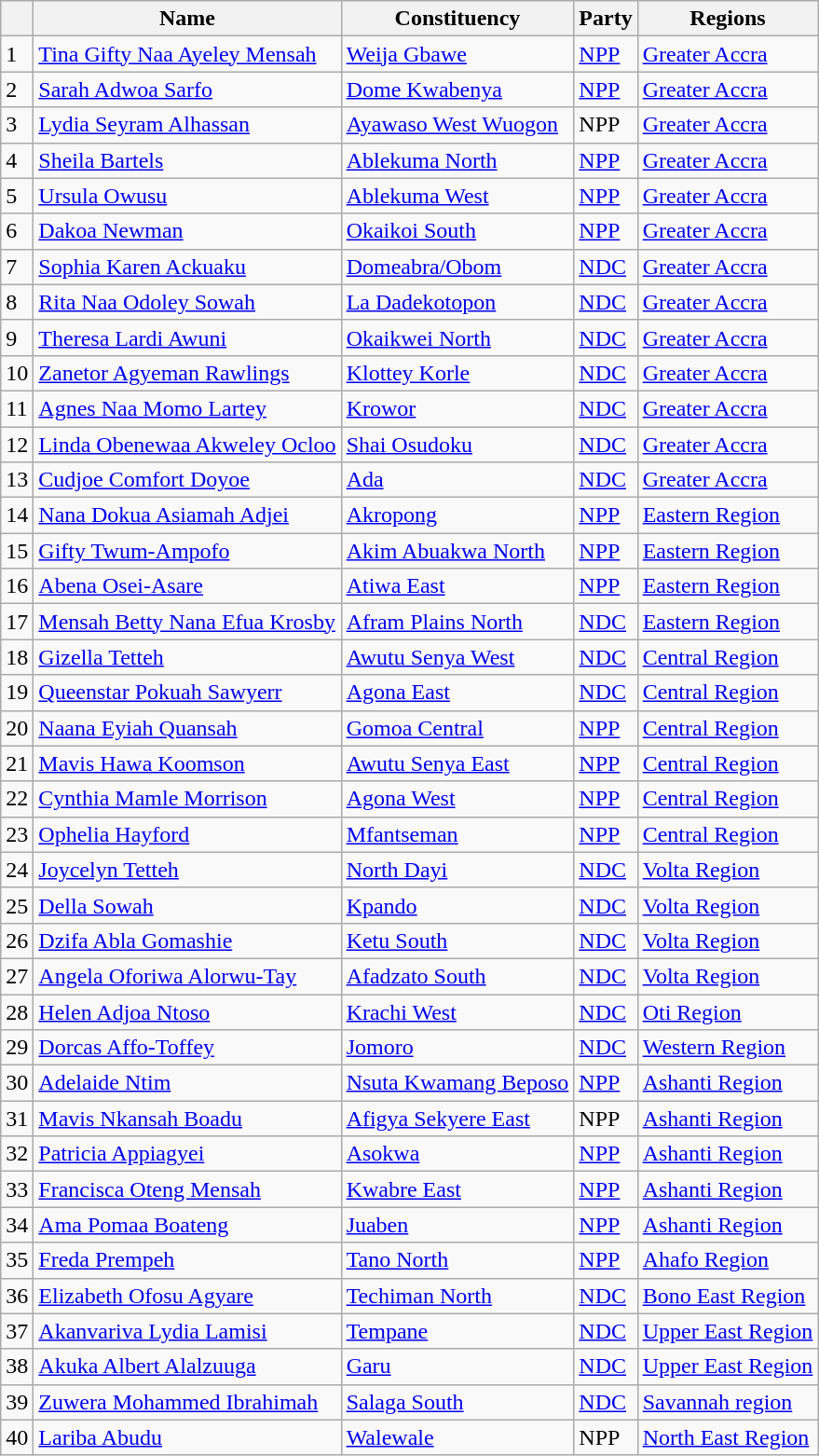<table class="wikitable sortable">
<tr>
<th></th>
<th>Name</th>
<th>Constituency</th>
<th>Party</th>
<th>Regions</th>
</tr>
<tr>
<td>1</td>
<td><a href='#'>Tina Gifty Naa Ayeley Mensah</a></td>
<td><a href='#'>Weija Gbawe</a></td>
<td><a href='#'>NPP</a></td>
<td><a href='#'>Greater Accra</a></td>
</tr>
<tr>
<td>2</td>
<td><a href='#'>Sarah Adwoa Sarfo</a></td>
<td><a href='#'>Dome Kwabenya</a></td>
<td><a href='#'>NPP</a></td>
<td><a href='#'>Greater Accra</a></td>
</tr>
<tr>
<td>3</td>
<td><a href='#'>Lydia Seyram Alhassan</a></td>
<td><a href='#'>Ayawaso West Wuogon</a></td>
<td>NPP</td>
<td><a href='#'>Greater Accra</a></td>
</tr>
<tr>
<td>4</td>
<td><a href='#'>Sheila Bartels</a></td>
<td><a href='#'>Ablekuma North</a></td>
<td><a href='#'>NPP</a></td>
<td><a href='#'>Greater Accra</a></td>
</tr>
<tr>
<td>5</td>
<td><a href='#'>Ursula Owusu</a></td>
<td><a href='#'>Ablekuma West</a></td>
<td><a href='#'>NPP</a></td>
<td><a href='#'>Greater Accra</a></td>
</tr>
<tr>
<td>6</td>
<td><a href='#'>Dakoa Newman</a></td>
<td><a href='#'>Okaikoi South</a></td>
<td><a href='#'>NPP</a></td>
<td><a href='#'>Greater Accra</a></td>
</tr>
<tr>
<td>7</td>
<td><a href='#'>Sophia Karen Ackuaku</a></td>
<td><a href='#'>Domeabra/Obom</a></td>
<td><a href='#'>NDC</a></td>
<td><a href='#'>Greater Accra</a></td>
</tr>
<tr>
<td>8</td>
<td><a href='#'>Rita Naa Odoley Sowah</a></td>
<td><a href='#'>La Dadekotopon</a></td>
<td><a href='#'>NDC</a></td>
<td><a href='#'>Greater Accra</a></td>
</tr>
<tr>
<td>9</td>
<td><a href='#'>Theresa Lardi Awuni</a></td>
<td><a href='#'>Okaikwei North</a></td>
<td><a href='#'>NDC</a></td>
<td><a href='#'>Greater Accra</a></td>
</tr>
<tr>
<td>10</td>
<td><a href='#'>Zanetor Agyeman Rawlings</a></td>
<td><a href='#'>Klottey Korle</a></td>
<td><a href='#'>NDC</a></td>
<td><a href='#'>Greater Accra</a></td>
</tr>
<tr>
<td>11</td>
<td><a href='#'>Agnes Naa Momo Lartey</a></td>
<td><a href='#'>Krowor</a></td>
<td><a href='#'>NDC</a></td>
<td><a href='#'>Greater Accra</a></td>
</tr>
<tr>
<td>12</td>
<td><a href='#'>Linda Obenewaa Akweley Ocloo</a></td>
<td><a href='#'>Shai Osudoku</a></td>
<td><a href='#'>NDC</a></td>
<td><a href='#'>Greater Accra</a></td>
</tr>
<tr>
<td>13</td>
<td><a href='#'>Cudjoe Comfort Doyoe</a></td>
<td><a href='#'>Ada</a></td>
<td><a href='#'>NDC</a></td>
<td><a href='#'>Greater Accra</a></td>
</tr>
<tr>
<td>14</td>
<td><a href='#'>Nana Dokua Asiamah Adjei</a></td>
<td><a href='#'>Akropong</a></td>
<td><a href='#'>NPP</a></td>
<td><a href='#'>Eastern Region</a></td>
</tr>
<tr>
<td>15</td>
<td><a href='#'>Gifty Twum-Ampofo</a></td>
<td><a href='#'>Akim Abuakwa North</a></td>
<td><a href='#'>NPP</a></td>
<td><a href='#'>Eastern Region</a></td>
</tr>
<tr>
<td>16</td>
<td><a href='#'>Abena Osei-Asare</a></td>
<td><a href='#'>Atiwa East</a></td>
<td><a href='#'>NPP</a></td>
<td><a href='#'>Eastern Region</a></td>
</tr>
<tr>
<td>17</td>
<td><a href='#'>Mensah Betty Nana Efua Krosby</a></td>
<td><a href='#'>Afram Plains North</a></td>
<td><a href='#'>NDC</a></td>
<td><a href='#'>Eastern Region</a></td>
</tr>
<tr>
<td>18</td>
<td><a href='#'>Gizella Tetteh</a></td>
<td><a href='#'>Awutu Senya West</a></td>
<td><a href='#'>NDC</a></td>
<td><a href='#'>Central Region</a></td>
</tr>
<tr>
<td>19</td>
<td><a href='#'>Queenstar Pokuah Sawyerr</a></td>
<td><a href='#'>Agona East</a></td>
<td><a href='#'>NDC</a></td>
<td><a href='#'>Central Region</a></td>
</tr>
<tr>
<td>20</td>
<td><a href='#'>Naana Eyiah Quansah</a></td>
<td><a href='#'>Gomoa Central</a></td>
<td><a href='#'>NPP</a></td>
<td><a href='#'>Central Region</a></td>
</tr>
<tr>
<td>21</td>
<td><a href='#'>Mavis Hawa Koomson</a></td>
<td><a href='#'>Awutu Senya East</a></td>
<td><a href='#'>NPP</a></td>
<td><a href='#'>Central Region</a></td>
</tr>
<tr>
<td>22</td>
<td><a href='#'>Cynthia Mamle Morrison</a></td>
<td><a href='#'>Agona West</a></td>
<td><a href='#'>NPP</a></td>
<td><a href='#'>Central Region</a></td>
</tr>
<tr>
<td>23</td>
<td><a href='#'>Ophelia Hayford</a></td>
<td><a href='#'>Mfantseman</a></td>
<td><a href='#'>NPP</a></td>
<td><a href='#'>Central Region</a></td>
</tr>
<tr>
<td>24</td>
<td><a href='#'>Joycelyn Tetteh</a></td>
<td><a href='#'>North Dayi</a></td>
<td><a href='#'>NDC</a></td>
<td><a href='#'>Volta Region</a></td>
</tr>
<tr>
<td>25</td>
<td><a href='#'>Della Sowah</a></td>
<td><a href='#'>Kpando</a></td>
<td><a href='#'>NDC</a></td>
<td><a href='#'>Volta Region</a></td>
</tr>
<tr>
<td>26</td>
<td><a href='#'>Dzifa Abla Gomashie</a></td>
<td><a href='#'>Ketu South</a></td>
<td><a href='#'>NDC</a></td>
<td><a href='#'>Volta Region</a></td>
</tr>
<tr>
<td>27</td>
<td><a href='#'>Angela Oforiwa Alorwu-Tay</a></td>
<td><a href='#'>Afadzato South</a></td>
<td><a href='#'>NDC</a></td>
<td><a href='#'>Volta Region</a></td>
</tr>
<tr>
<td>28</td>
<td><a href='#'>Helen Adjoa Ntoso</a></td>
<td><a href='#'>Krachi West</a></td>
<td><a href='#'>NDC</a></td>
<td><a href='#'>Oti Region</a></td>
</tr>
<tr>
<td>29</td>
<td><a href='#'>Dorcas Affo-Toffey</a></td>
<td><a href='#'>Jomoro</a></td>
<td><a href='#'>NDC</a></td>
<td><a href='#'>Western Region</a></td>
</tr>
<tr>
<td>30</td>
<td><a href='#'>Adelaide Ntim</a></td>
<td><a href='#'>Nsuta Kwamang Beposo</a></td>
<td><a href='#'>NPP</a></td>
<td><a href='#'>Ashanti Region</a></td>
</tr>
<tr>
<td>31</td>
<td><a href='#'>Mavis Nkansah Boadu</a></td>
<td><a href='#'>Afigya Sekyere East</a></td>
<td>NPP</td>
<td><a href='#'>Ashanti Region</a></td>
</tr>
<tr>
<td>32</td>
<td><a href='#'>Patricia Appiagyei</a></td>
<td><a href='#'>Asokwa</a></td>
<td><a href='#'>NPP</a></td>
<td><a href='#'>Ashanti Region</a></td>
</tr>
<tr>
<td>33</td>
<td><a href='#'>Francisca Oteng Mensah</a></td>
<td><a href='#'>Kwabre East</a></td>
<td><a href='#'>NPP</a></td>
<td><a href='#'>Ashanti Region</a></td>
</tr>
<tr>
<td>34</td>
<td><a href='#'>Ama Pomaa Boateng</a></td>
<td><a href='#'>Juaben</a></td>
<td><a href='#'>NPP</a></td>
<td><a href='#'>Ashanti Region</a></td>
</tr>
<tr>
<td>35</td>
<td><a href='#'>Freda Prempeh</a></td>
<td><a href='#'>Tano North</a></td>
<td><a href='#'>NPP</a></td>
<td><a href='#'>Ahafo Region</a></td>
</tr>
<tr>
<td>36</td>
<td><a href='#'>Elizabeth Ofosu Agyare</a></td>
<td><a href='#'>Techiman North</a></td>
<td><a href='#'>NDC</a></td>
<td><a href='#'>Bono East Region</a></td>
</tr>
<tr>
<td>37</td>
<td><a href='#'>Akanvariva Lydia Lamisi</a></td>
<td><a href='#'>Tempane</a></td>
<td><a href='#'>NDC</a></td>
<td><a href='#'>Upper East Region</a></td>
</tr>
<tr>
<td>38</td>
<td><a href='#'>Akuka Albert Alalzuuga</a></td>
<td><a href='#'>Garu</a></td>
<td><a href='#'>NDC</a></td>
<td><a href='#'>Upper East Region</a></td>
</tr>
<tr>
<td>39</td>
<td><a href='#'>Zuwera Mohammed Ibrahimah</a></td>
<td><a href='#'>Salaga South</a></td>
<td><a href='#'>NDC</a></td>
<td><a href='#'>Savannah region</a></td>
</tr>
<tr>
<td>40</td>
<td><a href='#'>Lariba Abudu</a></td>
<td><a href='#'>Walewale</a></td>
<td>NPP</td>
<td><a href='#'>North East Region</a></td>
</tr>
</table>
